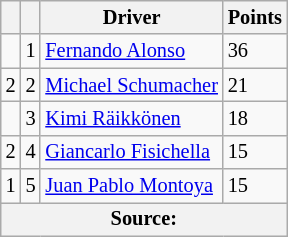<table class="wikitable" style="font-size: 85%;">
<tr>
<th></th>
<th></th>
<th>Driver</th>
<th>Points</th>
</tr>
<tr>
<td></td>
<td align="center">1</td>
<td> <a href='#'>Fernando Alonso</a></td>
<td>36</td>
</tr>
<tr>
<td> 2</td>
<td align="center">2</td>
<td> <a href='#'>Michael Schumacher</a></td>
<td>21</td>
</tr>
<tr>
<td></td>
<td align="center">3</td>
<td> <a href='#'>Kimi Räikkönen</a></td>
<td>18</td>
</tr>
<tr>
<td> 2</td>
<td align="center">4</td>
<td> <a href='#'>Giancarlo Fisichella</a></td>
<td>15</td>
</tr>
<tr>
<td> 1</td>
<td align="center">5</td>
<td> <a href='#'>Juan Pablo Montoya</a></td>
<td>15</td>
</tr>
<tr>
<th colspan=4>Source: </th>
</tr>
</table>
